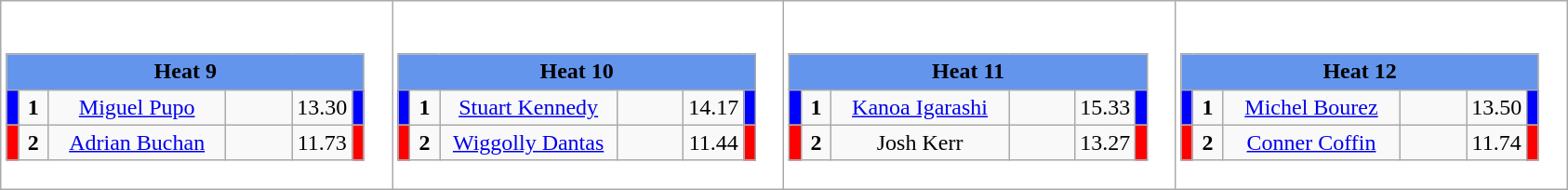<table class="wikitable" style="background:#fff;">
<tr>
<td><div><br><table class="wikitable">
<tr>
<td colspan="6"  style="text-align:center; background:#6495ed;"><strong>Heat 9</strong></td>
</tr>
<tr>
<td style="width:01px; background: #00f;"></td>
<td style="width:14px; text-align:center;"><strong>1</strong></td>
<td style="width:120px; text-align:center;"><a href='#'>Miguel Pupo</a></td>
<td style="width:40px; text-align:center;"></td>
<td style="width:20px; text-align:center;">13.30</td>
<td style="width:01px; background: #00f;"></td>
</tr>
<tr>
<td style="width:01px; background: #f00;"></td>
<td style="width:14px; text-align:center;"><strong>2</strong></td>
<td style="width:120px; text-align:center;"><a href='#'>Adrian Buchan</a></td>
<td style="width:40px; text-align:center;"></td>
<td style="width:20px; text-align:center;">11.73</td>
<td style="width:01px; background: #f00;"></td>
</tr>
</table>
</div></td>
<td><div><br><table class="wikitable">
<tr>
<td colspan="6"  style="text-align:center; background:#6495ed;"><strong>Heat 10</strong></td>
</tr>
<tr>
<td style="width:01px; background: #00f;"></td>
<td style="width:14px; text-align:center;"><strong>1</strong></td>
<td style="width:120px; text-align:center;"><a href='#'>Stuart Kennedy</a></td>
<td style="width:40px; text-align:center;"></td>
<td style="width:20px; text-align:center;">14.17</td>
<td style="width:01px; background: #00f;"></td>
</tr>
<tr>
<td style="width:01px; background: #f00;"></td>
<td style="width:14px; text-align:center;"><strong>2</strong></td>
<td style="width:120px; text-align:center;"><a href='#'>Wiggolly Dantas</a></td>
<td style="width:40px; text-align:center;"></td>
<td style="width:20px; text-align:center;">11.44</td>
<td style="width:01px; background: #f00;"></td>
</tr>
</table>
</div></td>
<td><div><br><table class="wikitable">
<tr>
<td colspan="6"  style="text-align:center; background:#6495ed;"><strong>Heat 11</strong></td>
</tr>
<tr>
<td style="width:01px; background: #00f;"></td>
<td style="width:14px; text-align:center;"><strong>1</strong></td>
<td style="width:120px; text-align:center;"><a href='#'>Kanoa Igarashi</a></td>
<td style="width:40px; text-align:center;"></td>
<td style="width:20px; text-align:center;">15.33</td>
<td style="width:01px; background: #00f;"></td>
</tr>
<tr>
<td style="width:01px; background: #f00;"></td>
<td style="width:14px; text-align:center;"><strong>2</strong></td>
<td style="width:120px; text-align:center;">Josh Kerr</td>
<td style="width:40px; text-align:center;"></td>
<td style="width:20px; text-align:center;">13.27</td>
<td style="width:01px; background: #f00;"></td>
</tr>
</table>
</div></td>
<td><div><br><table class="wikitable">
<tr>
<td colspan="6"  style="text-align:center; background:#6495ed;"><strong>Heat 12</strong></td>
</tr>
<tr>
<td style="width:01px; background: #00f;"></td>
<td style="width:14px; text-align:center;"><strong>1</strong></td>
<td style="width:120px; text-align:center;"><a href='#'>Michel Bourez</a></td>
<td style="width:40px; text-align:center;"></td>
<td style="width:20px; text-align:center;">13.50</td>
<td style="width:01px; background: #00f;"></td>
</tr>
<tr>
<td style="width:01px; background: #f00;"></td>
<td style="width:14px; text-align:center;"><strong>2</strong></td>
<td style="width:120px; text-align:center;"><a href='#'>Conner Coffin</a></td>
<td style="width:40px; text-align:center;"></td>
<td style="width:20px; text-align:center;">11.74</td>
<td style="width:01px; background: #f00;"></td>
</tr>
</table>
</div></td>
</tr>
</table>
